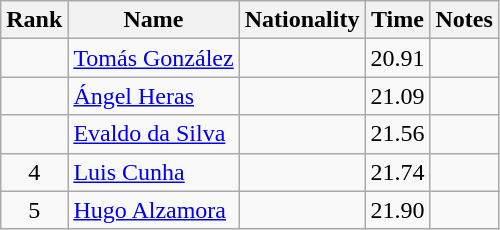<table class="wikitable sortable" style="text-align:center">
<tr>
<th>Rank</th>
<th>Name</th>
<th>Nationality</th>
<th>Time</th>
<th>Notes</th>
</tr>
<tr>
<td align=center></td>
<td align=left><a href='#'>Tomás González</a></td>
<td align=left></td>
<td>20.91</td>
<td></td>
</tr>
<tr>
<td align=center></td>
<td align=left><a href='#'>Ángel Heras</a></td>
<td align=left></td>
<td>21.09</td>
<td></td>
</tr>
<tr>
<td align=center></td>
<td align=left><a href='#'>Evaldo da Silva</a></td>
<td align=left></td>
<td>21.56</td>
<td></td>
</tr>
<tr>
<td align=center>4</td>
<td align=left><a href='#'>Luis Cunha</a></td>
<td align=left></td>
<td>21.74</td>
<td></td>
</tr>
<tr>
<td align=center>5</td>
<td align=left><a href='#'>Hugo Alzamora</a></td>
<td align=left></td>
<td>21.90</td>
<td></td>
</tr>
</table>
